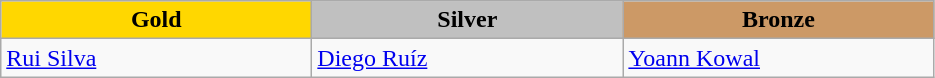<table class="wikitable" style="text-align:left">
<tr align="center">
<td width=200 bgcolor=gold><strong>Gold</strong></td>
<td width=200 bgcolor=silver><strong>Silver</strong></td>
<td width=200 bgcolor=CC9966><strong>Bronze</strong></td>
</tr>
<tr>
<td><a href='#'>Rui Silva</a><br><em></em></td>
<td><a href='#'>Diego Ruíz</a><br><em></em></td>
<td><a href='#'>Yoann Kowal</a><br><em></em></td>
</tr>
</table>
